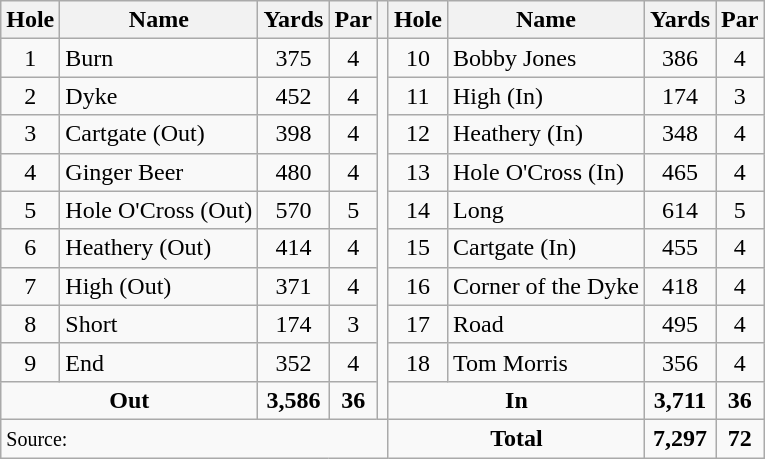<table class=wikitable>
<tr>
<th>Hole</th>
<th>Name</th>
<th>Yards</th>
<th>Par</th>
<th></th>
<th>Hole</th>
<th>Name</th>
<th>Yards</th>
<th>Par</th>
</tr>
<tr>
<td align=center>1</td>
<td>Burn</td>
<td align=center>375</td>
<td align=center>4</td>
<td rowspan=10></td>
<td align=center>10</td>
<td>Bobby Jones</td>
<td align=center>386</td>
<td align=center>4</td>
</tr>
<tr>
<td align=center>2</td>
<td>Dyke</td>
<td align=center>452</td>
<td align=center>4</td>
<td align=center>11</td>
<td>High (In)</td>
<td align=center>174</td>
<td align=center>3</td>
</tr>
<tr>
<td align=center>3</td>
<td>Cartgate (Out)</td>
<td align=center>398</td>
<td align=center>4</td>
<td align=center>12</td>
<td>Heathery (In)</td>
<td align=center>348</td>
<td align=center>4</td>
</tr>
<tr>
<td align=center>4</td>
<td>Ginger Beer</td>
<td align=center>480</td>
<td align=center>4</td>
<td align=center>13</td>
<td>Hole O'Cross (In)</td>
<td align=center>465</td>
<td align=center>4</td>
</tr>
<tr>
<td align=center>5</td>
<td>Hole O'Cross (Out)</td>
<td align=center>570</td>
<td align=center>5</td>
<td align=center>14</td>
<td>Long</td>
<td align=center>614</td>
<td align=center>5</td>
</tr>
<tr>
<td align=center>6</td>
<td>Heathery (Out)</td>
<td align=center>414</td>
<td align=center>4</td>
<td align=center>15</td>
<td>Cartgate (In)</td>
<td align=center>455</td>
<td align=center>4</td>
</tr>
<tr>
<td align=center>7</td>
<td>High (Out)</td>
<td align=center>371</td>
<td align=center>4</td>
<td align=center>16</td>
<td>Corner of the Dyke</td>
<td align=center>418</td>
<td align=center>4</td>
</tr>
<tr>
<td align=center>8</td>
<td>Short</td>
<td align=center>174</td>
<td align=center>3</td>
<td align=center>17</td>
<td>Road</td>
<td align=center>495</td>
<td align=center>4</td>
</tr>
<tr>
<td align=center>9</td>
<td>End</td>
<td align=center>352</td>
<td align=center>4</td>
<td align=center>18</td>
<td>Tom Morris</td>
<td align=center>356</td>
<td align=center>4</td>
</tr>
<tr>
<td colspan="2" style="text-align:center;"><strong>Out</strong></td>
<td align=center><strong>3,586</strong></td>
<td align=center><strong>36</strong></td>
<td colspan="2" style="text-align:center;"><strong>In</strong></td>
<td align=center><strong>3,711</strong></td>
<td align=center><strong>36</strong></td>
</tr>
<tr>
<td colspan=5><small>Source:</small></td>
<td colspan="2" style="text-align:center;"><strong>Total</strong></td>
<td align=center><strong>7,297</strong></td>
<td align=center><strong>72</strong></td>
</tr>
</table>
